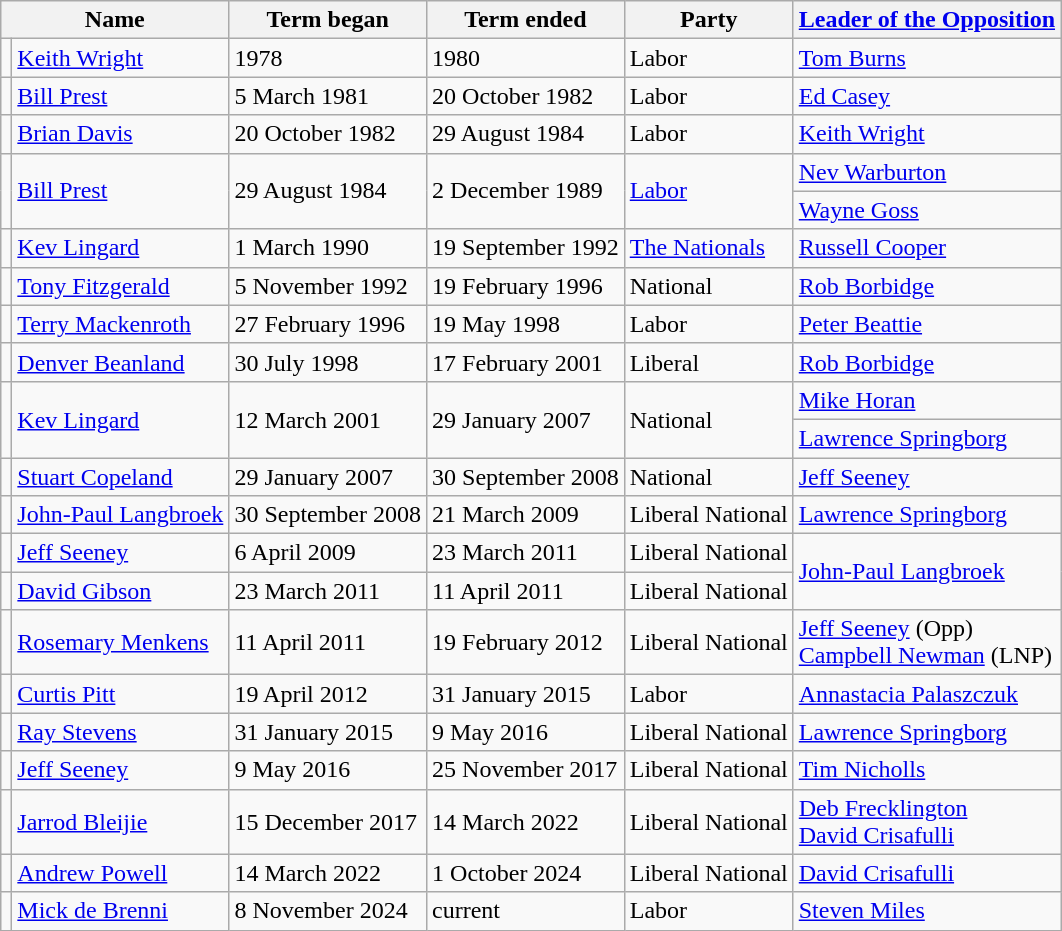<table class="wikitable">
<tr>
<th colspan="2">Name</th>
<th>Term began</th>
<th>Term ended</th>
<th>Party</th>
<th><a href='#'>Leader of the Opposition</a></th>
</tr>
<tr>
<td rowspan="2" ></td>
<td rowspan="2"><a href='#'>Keith Wright</a></td>
<td rowspan="2">1978</td>
<td rowspan="2">1980</td>
<td rowspan="2">Labor</td>
<td><a href='#'>Tom Burns</a></td>
</tr>
<tr>
<td rowspan="2"><a href='#'>Ed Casey</a></td>
</tr>
<tr>
<td></td>
<td><a href='#'>Bill Prest</a></td>
<td>5 March 1981</td>
<td>20 October 1982</td>
<td>Labor</td>
</tr>
<tr>
<td></td>
<td><a href='#'>Brian Davis</a></td>
<td>20 October 1982</td>
<td>29 August 1984</td>
<td>Labor</td>
<td><a href='#'>Keith Wright</a></td>
</tr>
<tr>
<td rowspan="2" ></td>
<td rowspan="2"><a href='#'>Bill Prest</a></td>
<td rowspan="2">29 August 1984</td>
<td rowspan="2">2 December 1989</td>
<td rowspan="2"><a href='#'>Labor</a></td>
<td><a href='#'>Nev Warburton</a></td>
</tr>
<tr>
<td><a href='#'>Wayne Goss</a></td>
</tr>
<tr>
<td rowspan="2" ></td>
<td rowspan="2"><a href='#'>Kev Lingard</a></td>
<td rowspan="2">1 March 1990</td>
<td rowspan="2">19 September 1992</td>
<td rowspan="2"><a href='#'>The Nationals</a></td>
<td><a href='#'>Russell Cooper</a></td>
</tr>
<tr>
<td rowspan="2"><a href='#'>Rob Borbidge</a></td>
</tr>
<tr>
<td></td>
<td><a href='#'>Tony Fitzgerald</a></td>
<td>5 November 1992</td>
<td>19 February 1996</td>
<td>National</td>
</tr>
<tr>
<td></td>
<td><a href='#'>Terry Mackenroth</a></td>
<td>27 February 1996</td>
<td>19 May 1998</td>
<td>Labor</td>
<td><a href='#'>Peter Beattie</a></td>
</tr>
<tr>
<td></td>
<td><a href='#'>Denver Beanland</a></td>
<td>30 July 1998</td>
<td>17 February 2001</td>
<td>Liberal</td>
<td><a href='#'>Rob Borbidge</a></td>
</tr>
<tr>
<td rowspan="3" ></td>
<td rowspan="3"><a href='#'>Kev Lingard</a></td>
<td rowspan="3">12 March 2001</td>
<td rowspan="3">29 January 2007</td>
<td rowspan="3">National</td>
<td><a href='#'>Mike Horan</a></td>
</tr>
<tr>
<td><a href='#'>Lawrence Springborg</a></td>
</tr>
<tr>
<td rowspan="2"><a href='#'>Jeff Seeney</a></td>
</tr>
<tr>
<td rowspan="2" ></td>
<td rowspan="2"><a href='#'>Stuart Copeland</a></td>
<td rowspan="2">29 January 2007</td>
<td rowspan="2">30 September 2008</td>
<td rowspan="2">National</td>
</tr>
<tr>
<td rowspan="2"><a href='#'>Lawrence Springborg</a></td>
</tr>
<tr>
<td></td>
<td><a href='#'>John-Paul Langbroek</a></td>
<td>30 September 2008</td>
<td>21 March 2009</td>
<td>Liberal National</td>
</tr>
<tr>
<td></td>
<td><a href='#'>Jeff Seeney</a></td>
<td>6 April 2009</td>
<td>23 March 2011</td>
<td>Liberal National</td>
<td rowspan="2"><a href='#'>John-Paul Langbroek</a></td>
</tr>
<tr>
<td></td>
<td><a href='#'>David Gibson</a></td>
<td>23 March 2011</td>
<td>11 April 2011</td>
<td>Liberal National</td>
</tr>
<tr>
<td></td>
<td><a href='#'>Rosemary Menkens</a></td>
<td>11 April 2011</td>
<td>19 February 2012</td>
<td>Liberal National</td>
<td><a href='#'>Jeff Seeney</a> (Opp)<br><a href='#'>Campbell Newman</a> (LNP)</td>
</tr>
<tr>
<td></td>
<td><a href='#'>Curtis Pitt</a></td>
<td>19 April 2012</td>
<td>31 January 2015</td>
<td>Labor</td>
<td><a href='#'>Annastacia Palaszczuk</a></td>
</tr>
<tr>
<td></td>
<td><a href='#'>Ray Stevens</a></td>
<td>31 January 2015</td>
<td>9 May 2016</td>
<td>Liberal National</td>
<td><a href='#'>Lawrence Springborg</a></td>
</tr>
<tr>
<td></td>
<td><a href='#'>Jeff Seeney</a></td>
<td>9 May 2016</td>
<td>25 November 2017</td>
<td>Liberal National</td>
<td><a href='#'>Tim Nicholls</a></td>
</tr>
<tr>
<td></td>
<td><a href='#'>Jarrod Bleijie</a></td>
<td>15 December 2017</td>
<td>14 March 2022</td>
<td>Liberal National</td>
<td><a href='#'>Deb Frecklington</a><br><a href='#'>David Crisafulli</a></td>
</tr>
<tr>
<td></td>
<td><a href='#'>Andrew Powell</a></td>
<td>14 March 2022</td>
<td>1 October 2024</td>
<td>Liberal National</td>
<td><a href='#'>David Crisafulli</a></td>
</tr>
<tr>
<td></td>
<td><a href='#'>Mick de Brenni</a></td>
<td>8 November 2024</td>
<td>current</td>
<td>Labor</td>
<td><a href='#'>Steven Miles</a></td>
</tr>
</table>
